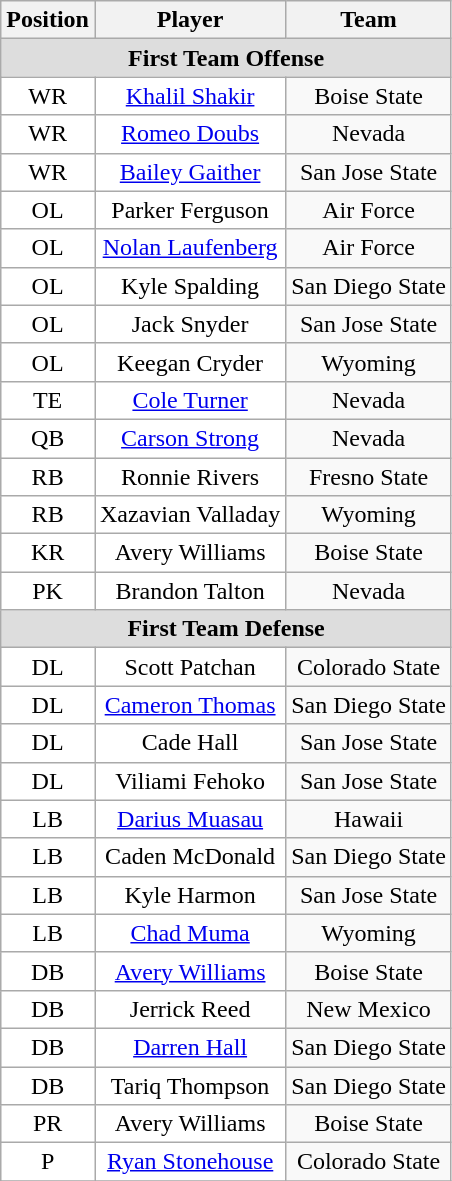<table class="wikitable" border="0">
<tr>
<th>Position</th>
<th>Player</th>
<th>Team</th>
</tr>
<tr>
<td colspan="3" style="text-align:center; background:#ddd;"><strong>First Team Offense </strong></td>
</tr>
<tr style="text-align:center;">
<td style="background:white">WR</td>
<td style="background:white"><a href='#'>Khalil Shakir</a></td>
<td style=>Boise State</td>
</tr>
<tr style="text-align:center;">
<td style="background:white">WR</td>
<td style="background:white"><a href='#'>Romeo Doubs</a></td>
<td style=>Nevada</td>
</tr>
<tr style="text-align:center;">
<td style="background:white">WR</td>
<td style="background:white"><a href='#'>Bailey Gaither</a></td>
<td style=>San Jose State</td>
</tr>
<tr style="text-align:center;">
<td style="background:white">OL</td>
<td style="background:white">Parker Ferguson</td>
<td style=>Air Force</td>
</tr>
<tr style="text-align:center;">
<td style="background:white">OL</td>
<td style="background:white"><a href='#'>Nolan Laufenberg</a></td>
<td style=>Air Force</td>
</tr>
<tr style="text-align:center;">
<td style="background:white">OL</td>
<td style="background:white">Kyle Spalding</td>
<td style=>San Diego State</td>
</tr>
<tr style="text-align:center;">
<td style="background:white">OL</td>
<td style="background:white">Jack Snyder</td>
<td style=>San Jose State</td>
</tr>
<tr style="text-align:center;">
<td style="background:white">OL</td>
<td style="background:white">Keegan Cryder</td>
<td style=>Wyoming</td>
</tr>
<tr style="text-align:center;">
<td style="background:white">TE</td>
<td style="background:white"><a href='#'>Cole Turner</a></td>
<td style=>Nevada</td>
</tr>
<tr style="text-align:center;">
<td style="background:white">QB</td>
<td style="background:white"><a href='#'>Carson Strong</a></td>
<td style=>Nevada</td>
</tr>
<tr style="text-align:center;">
<td style="background:white">RB</td>
<td style="background:white">Ronnie Rivers</td>
<td style=>Fresno State</td>
</tr>
<tr style="text-align:center;">
<td style="background:white">RB</td>
<td style="background:white">Xazavian Valladay</td>
<td style=>Wyoming</td>
</tr>
<tr style="text-align:center;">
<td style="background:white">KR</td>
<td style="background:white">Avery Williams</td>
<td style=>Boise State</td>
</tr>
<tr style="text-align:center;">
<td style="background:white">PK</td>
<td style="background:white">Brandon Talton</td>
<td style=>Nevada</td>
</tr>
<tr>
<td colspan="3" style="text-align:center; background:#ddd;"><strong>First Team Defense</strong></td>
</tr>
<tr style="text-align:center;">
<td style="background:white">DL</td>
<td style="background:white">Scott Patchan</td>
<td style=>Colorado State</td>
</tr>
<tr style="text-align:center;">
<td style="background:white">DL</td>
<td style="background:white"><a href='#'>Cameron Thomas</a></td>
<td style=>San Diego State</td>
</tr>
<tr style="text-align:center;">
<td style="background:white">DL</td>
<td style="background:white">Cade Hall</td>
<td style=>San Jose State</td>
</tr>
<tr style="text-align:center;">
<td style="background:white">DL</td>
<td style="background:white">Viliami Fehoko</td>
<td style=>San Jose State</td>
</tr>
<tr style="text-align:center;">
<td style="background:white">LB</td>
<td style="background:white"><a href='#'>Darius Muasau</a></td>
<td style=>Hawaii</td>
</tr>
<tr style="text-align:center;">
<td style="background:white">LB</td>
<td style="background:white">Caden McDonald</td>
<td style=>San Diego State</td>
</tr>
<tr style="text-align:center;">
<td style="background:white">LB</td>
<td style="background:white">Kyle Harmon</td>
<td style=>San Jose State</td>
</tr>
<tr style="text-align:center;">
<td style="background:white">LB</td>
<td style="background:white"><a href='#'>Chad Muma</a></td>
<td style=>Wyoming</td>
</tr>
<tr style="text-align:center;">
<td style="background:white">DB</td>
<td style="background:white"><a href='#'>Avery Williams</a></td>
<td style=>Boise State</td>
</tr>
<tr style="text-align:center;">
<td style="background:white">DB</td>
<td style="background:white">Jerrick Reed</td>
<td style=>New Mexico</td>
</tr>
<tr style="text-align:center;">
<td style="background:white">DB</td>
<td style="background:white"><a href='#'>Darren Hall</a></td>
<td style=>San Diego State</td>
</tr>
<tr style="text-align:center;">
<td style="background:white">DB</td>
<td style="background:white">Tariq Thompson</td>
<td style=>San Diego State</td>
</tr>
<tr style="text-align:center;">
<td style="background:white">PR</td>
<td style="background:white">Avery Williams</td>
<td style=>Boise State</td>
</tr>
<tr style="text-align:center;">
<td style="background:white">P</td>
<td style="background:white"><a href='#'>Ryan Stonehouse</a></td>
<td style=>Colorado State</td>
</tr>
<tr>
</tr>
</table>
